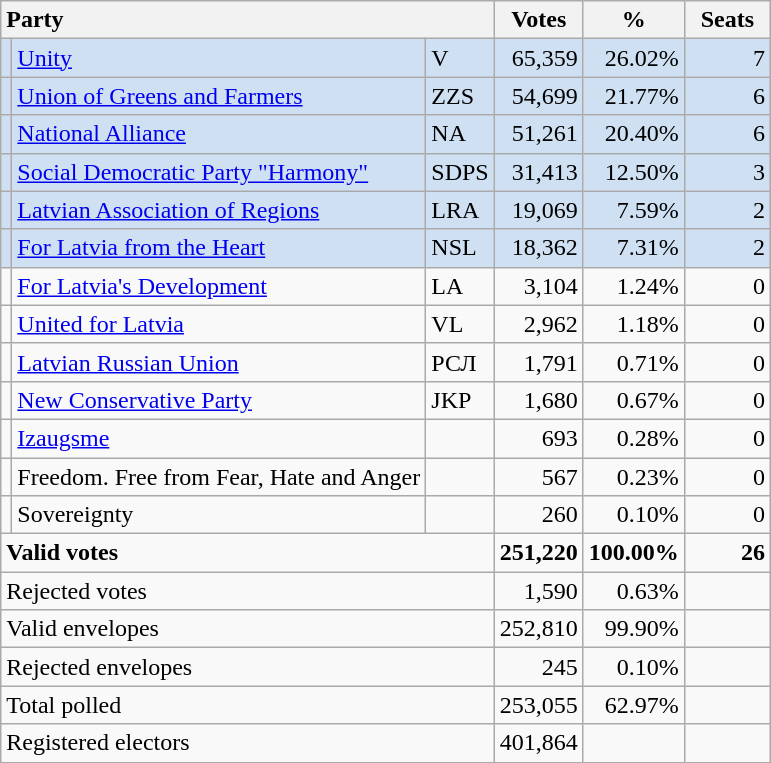<table class="wikitable" border="1" style="text-align:right;">
<tr>
<th style="text-align:left;" colspan=3>Party</th>
<th align=center width="50">Votes</th>
<th align=center width="50">%</th>
<th align=center width="50">Seats</th>
</tr>
<tr style="background:#CEE0F2;">
<td></td>
<td align=left><a href='#'>Unity</a></td>
<td align=left>V</td>
<td>65,359</td>
<td>26.02%</td>
<td>7</td>
</tr>
<tr style="background:#CEE0F2;">
<td></td>
<td align=left><a href='#'>Union of Greens and Farmers</a></td>
<td align=left>ZZS</td>
<td>54,699</td>
<td>21.77%</td>
<td>6</td>
</tr>
<tr style="background:#CEE0F2;">
<td></td>
<td align=left><a href='#'>National Alliance</a></td>
<td align=left>NA</td>
<td>51,261</td>
<td>20.40%</td>
<td>6</td>
</tr>
<tr style="background:#CEE0F2;">
<td></td>
<td align=left style="white-space: nowrap;"><a href='#'>Social Democratic Party "Harmony"</a></td>
<td align=left>SDPS</td>
<td>31,413</td>
<td>12.50%</td>
<td>3</td>
</tr>
<tr style="background:#CEE0F2;">
<td></td>
<td align=left><a href='#'>Latvian Association of Regions</a></td>
<td align=left>LRA</td>
<td>19,069</td>
<td>7.59%</td>
<td>2</td>
</tr>
<tr style="background:#CEE0F2;">
<td></td>
<td align=left><a href='#'>For Latvia from the Heart</a></td>
<td align=left>NSL</td>
<td>18,362</td>
<td>7.31%</td>
<td>2</td>
</tr>
<tr>
<td></td>
<td align=left><a href='#'>For Latvia's Development</a></td>
<td align=left>LA</td>
<td>3,104</td>
<td>1.24%</td>
<td>0</td>
</tr>
<tr>
<td></td>
<td align=left><a href='#'>United for Latvia</a></td>
<td align=left>VL</td>
<td>2,962</td>
<td>1.18%</td>
<td>0</td>
</tr>
<tr>
<td></td>
<td align=left><a href='#'>Latvian Russian Union</a></td>
<td align=left>РСЛ</td>
<td>1,791</td>
<td>0.71%</td>
<td>0</td>
</tr>
<tr>
<td></td>
<td align=left><a href='#'>New Conservative Party</a></td>
<td align=left>JKP</td>
<td>1,680</td>
<td>0.67%</td>
<td>0</td>
</tr>
<tr>
<td></td>
<td align=left><a href='#'>Izaugsme</a></td>
<td align=left></td>
<td>693</td>
<td>0.28%</td>
<td>0</td>
</tr>
<tr>
<td></td>
<td align=left>Freedom. Free from Fear, Hate and Anger</td>
<td align=left></td>
<td>567</td>
<td>0.23%</td>
<td>0</td>
</tr>
<tr>
<td></td>
<td align=left>Sovereignty</td>
<td align=left></td>
<td>260</td>
<td>0.10%</td>
<td>0</td>
</tr>
<tr style="font-weight:bold">
<td align=left colspan=3>Valid votes</td>
<td>251,220</td>
<td>100.00%</td>
<td>26</td>
</tr>
<tr>
<td align=left colspan=3>Rejected votes</td>
<td>1,590</td>
<td>0.63%</td>
<td></td>
</tr>
<tr>
<td align=left colspan=3>Valid envelopes</td>
<td>252,810</td>
<td>99.90%</td>
<td></td>
</tr>
<tr>
<td align=left colspan=3>Rejected envelopes</td>
<td>245</td>
<td>0.10%</td>
<td></td>
</tr>
<tr>
<td align=left colspan=3>Total polled</td>
<td>253,055</td>
<td>62.97%</td>
<td></td>
</tr>
<tr>
<td align=left colspan=3>Registered electors</td>
<td>401,864</td>
<td></td>
<td></td>
</tr>
</table>
